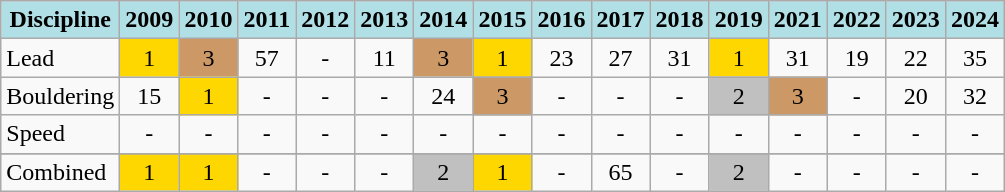<table class="wikitable" style="text-align: center;">
<tr>
<th style="background: #b0e0e6;">Discipline</th>
<th style="background: #b0e0e6;">2009</th>
<th style="background: #b0e0e6;">2010</th>
<th style="background: #b0e0e6;">2011</th>
<th style="background: #b0e0e6;">2012</th>
<th style="background: #b0e0e6;">2013</th>
<th style="background: #b0e0e6;">2014</th>
<th style="background: #b0e0e6;">2015</th>
<th style="background: #b0e0e6;">2016</th>
<th style="background: #b0e0e6;">2017</th>
<th style="background: #b0e0e6;">2018</th>
<th style="background: #b0e0e6;">2019</th>
<th style="background: #b0e0e6;">2021</th>
<th style="background: #b0e0e6;">2022</th>
<th style="background: #b0e0e6;">2023</th>
<th style="background: #b0e0e6;">2024</th>
</tr>
<tr>
<td align="left">Lead</td>
<td style="background: gold;">1</td>
<td style="background: #cc9966;">3</td>
<td>57</td>
<td>-</td>
<td>11</td>
<td style="background: #cc9966;">3</td>
<td style="background: gold;">1</td>
<td>23</td>
<td>27</td>
<td>31</td>
<td style="background: gold;">1</td>
<td>31</td>
<td>19</td>
<td>22</td>
<td>35</td>
</tr>
<tr>
<td align="left">Bouldering</td>
<td>15</td>
<td style="background: gold;">1</td>
<td>-</td>
<td>-</td>
<td>-</td>
<td>24</td>
<td style="background: #cc9966;">3</td>
<td>-</td>
<td>-</td>
<td>-</td>
<td style="background: silver;">2</td>
<td style="background: #cc9966;">3</td>
<td>-</td>
<td>20</td>
<td>32</td>
</tr>
<tr>
<td align="left">Speed</td>
<td>-</td>
<td>-</td>
<td>-</td>
<td>-</td>
<td>-</td>
<td>-</td>
<td>-</td>
<td>-</td>
<td>-</td>
<td>-</td>
<td>-</td>
<td>-</td>
<td>-</td>
<td>-</td>
<td>-</td>
</tr>
<tr>
</tr>
<tr>
<td align="left">Combined</td>
<td style="background: gold;">1</td>
<td style="background: gold;">1</td>
<td>-</td>
<td>-</td>
<td>-</td>
<td style="background: silver;">2</td>
<td style="background: gold;">1</td>
<td>-</td>
<td>65</td>
<td>-</td>
<td style="background: silver;">2</td>
<td>-</td>
<td>-</td>
<td>-</td>
<td>-</td>
</tr>
</table>
